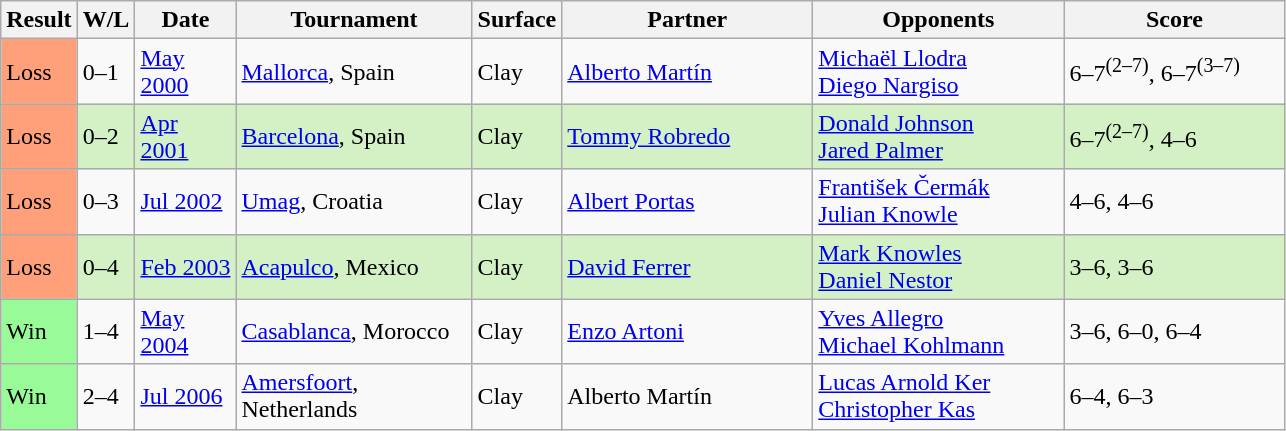<table class="sortable wikitable">
<tr>
<th style="width:35px">Result</th>
<th style="width:30px" class="unsortable">W/L</th>
<th style="width:60px;">Date</th>
<th style="width:150px;">Tournament</th>
<th style="width:45px">Surface</th>
<th style="width:160px;">Partner</th>
<th style="width:160px;">Opponents</th>
<th style="width:140px" class="unsortable">Score</th>
</tr>
<tr>
<td style="background:#ffa07a;">Loss</td>
<td>0–1</td>
<td><a href='#'>May 2000</a></td>
<td><a href='#'>Mallorca</a>, Spain</td>
<td>Clay</td>
<td> <a href='#'>Alberto Martín</a></td>
<td> <a href='#'>Michaël Llodra</a> <br>  <a href='#'>Diego Nargiso</a></td>
<td>6–7<sup>(2–7)</sup>, 6–7<sup>(3–7)</sup></td>
</tr>
<tr bgcolor="#d4f1c5">
<td style="background:#ffa07a;">Loss</td>
<td>0–2</td>
<td><a href='#'>Apr 2001</a></td>
<td><a href='#'>Barcelona</a>, Spain</td>
<td>Clay</td>
<td> <a href='#'>Tommy Robredo</a></td>
<td> <a href='#'>Donald Johnson</a> <br>  <a href='#'>Jared Palmer</a></td>
<td>6–7<sup>(2–7)</sup>, 4–6</td>
</tr>
<tr>
<td style="background:#ffa07a;">Loss</td>
<td>0–3</td>
<td><a href='#'>Jul 2002</a></td>
<td><a href='#'>Umag</a>, Croatia</td>
<td>Clay</td>
<td> <a href='#'>Albert Portas</a></td>
<td> <a href='#'>František Čermák</a> <br>  <a href='#'>Julian Knowle</a></td>
<td>4–6, 4–6</td>
</tr>
<tr bgcolor="#d4f1c5">
<td style="background:#ffa07a;">Loss</td>
<td>0–4</td>
<td><a href='#'>Feb 2003</a></td>
<td><a href='#'>Acapulco</a>, Mexico</td>
<td>Clay</td>
<td> <a href='#'>David Ferrer</a></td>
<td> <a href='#'>Mark Knowles</a> <br>  <a href='#'>Daniel Nestor</a></td>
<td>3–6, 3–6</td>
</tr>
<tr>
<td style="background:#98fb98;">Win</td>
<td>1–4</td>
<td><a href='#'>May 2004</a></td>
<td><a href='#'>Casablanca</a>, Morocco</td>
<td>Clay</td>
<td> <a href='#'>Enzo Artoni</a></td>
<td> <a href='#'>Yves Allegro</a> <br>  <a href='#'>Michael Kohlmann</a></td>
<td>3–6, 6–0, 6–4</td>
</tr>
<tr>
<td style="background:#98fb98;">Win</td>
<td>2–4</td>
<td><a href='#'>Jul 2006</a></td>
<td><a href='#'>Amersfoort</a>, Netherlands</td>
<td>Clay</td>
<td> Alberto Martín</td>
<td> <a href='#'>Lucas Arnold Ker</a> <br>  <a href='#'>Christopher Kas</a></td>
<td>6–4, 6–3</td>
</tr>
</table>
